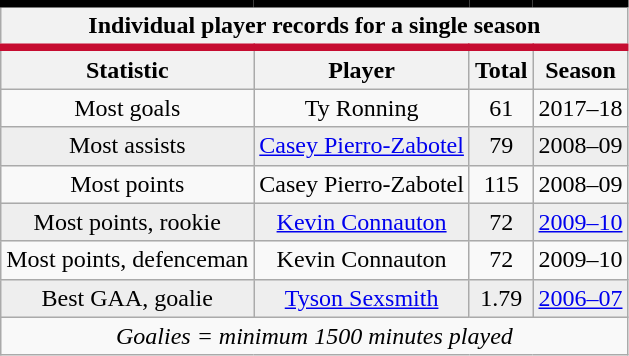<table class="wikitable" style="text-align:center; float:left; margin-right:2em">
<tr>
<th colspan=4 style="border-top:#000000 5px solid; border-bottom:#C60C30 5px solid;">Individual player records for a single season</th>
</tr>
<tr>
<th>Statistic</th>
<th>Player</th>
<th>Total</th>
<th>Season</th>
</tr>
<tr>
<td>Most goals</td>
<td>Ty Ronning</td>
<td>61</td>
<td>2017–18</td>
</tr>
<tr bgcolor="#eeeeee">
<td>Most assists</td>
<td><a href='#'>Casey Pierro-Zabotel</a></td>
<td>79</td>
<td>2008–09</td>
</tr>
<tr>
<td>Most points</td>
<td>Casey Pierro-Zabotel</td>
<td>115</td>
<td>2008–09</td>
</tr>
<tr bgcolor="#eeeeee">
<td>Most points, rookie</td>
<td><a href='#'>Kevin Connauton</a></td>
<td>72</td>
<td><a href='#'>2009–10</a></td>
</tr>
<tr>
<td>Most points, defenceman</td>
<td>Kevin Connauton</td>
<td>72</td>
<td>2009–10</td>
</tr>
<tr bgcolor="#eeeeee">
<td>Best GAA, goalie</td>
<td><a href='#'>Tyson Sexsmith</a></td>
<td>1.79</td>
<td><a href='#'>2006–07</a></td>
</tr>
<tr>
<td colspan=4 style="border-bottom:1px #aaaaaa solid;"><em>Goalies = minimum 1500 minutes played</em></td>
</tr>
</table>
